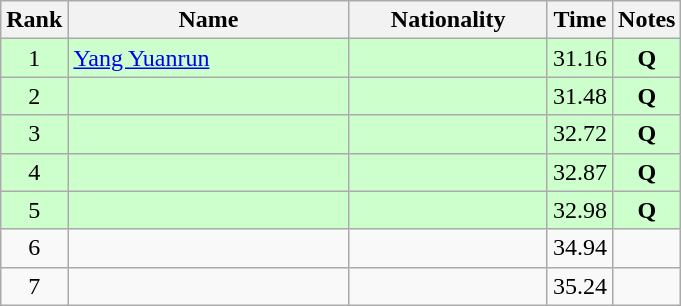<table class="wikitable sortable" style="text-align:center">
<tr>
<th>Rank</th>
<th style="width:180px">Name</th>
<th style="width:125px">Nationality</th>
<th>Time</th>
<th>Notes</th>
</tr>
<tr style="background:#cfc;">
<td>1</td>
<td style="text-align:left;"><a href='#'>Yang Yuanrun</a></td>
<td style="text-align:left;"></td>
<td>31.16</td>
<td><strong>Q</strong></td>
</tr>
<tr style="background:#cfc;">
<td>2</td>
<td style="text-align:left;"></td>
<td style="text-align:left;"></td>
<td>31.48</td>
<td><strong>Q</strong></td>
</tr>
<tr style="background:#cfc;">
<td>3</td>
<td style="text-align:left;"></td>
<td style="text-align:left;"></td>
<td>32.72</td>
<td><strong>Q</strong></td>
</tr>
<tr style="background:#cfc;">
<td>4</td>
<td style="text-align:left;"></td>
<td style="text-align:left;"></td>
<td>32.87</td>
<td><strong>Q</strong></td>
</tr>
<tr style="background:#cfc;">
<td>5</td>
<td style="text-align:left;"></td>
<td style="text-align:left;"></td>
<td>32.98</td>
<td><strong>Q</strong></td>
</tr>
<tr>
<td>6</td>
<td style="text-align:left;"></td>
<td style="text-align:left;"></td>
<td>34.94</td>
<td></td>
</tr>
<tr>
<td>7</td>
<td style="text-align:left;"></td>
<td style="text-align:left;"></td>
<td>35.24</td>
<td></td>
</tr>
</table>
